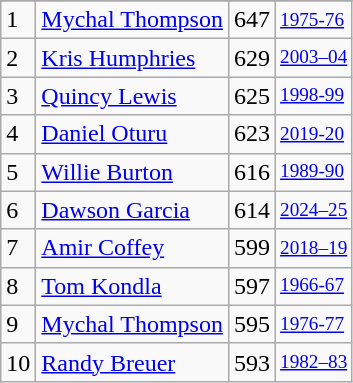<table class="wikitable">
<tr>
</tr>
<tr>
<td>1</td>
<td><a href='#'>Mychal Thompson</a></td>
<td>647</td>
<td style="font-size:80%;"><a href='#'>1975-76</a></td>
</tr>
<tr>
<td>2</td>
<td><a href='#'>Kris Humphries</a></td>
<td>629</td>
<td style="font-size:80%;"><a href='#'>2003–04</a></td>
</tr>
<tr>
<td>3</td>
<td><a href='#'>Quincy Lewis</a></td>
<td>625</td>
<td style="font-size:80%;"><a href='#'>1998-99</a></td>
</tr>
<tr>
<td>4</td>
<td><a href='#'>Daniel Oturu</a></td>
<td>623</td>
<td style="font-size:80%;"><a href='#'>2019-20</a></td>
</tr>
<tr>
<td>5</td>
<td><a href='#'>Willie Burton</a></td>
<td>616</td>
<td style="font-size:80%;"><a href='#'>1989-90</a></td>
</tr>
<tr>
<td>6</td>
<td><a href='#'>Dawson Garcia</a></td>
<td>614</td>
<td style="font-size:80%;"><a href='#'>2024–25</a></td>
</tr>
<tr>
<td>7</td>
<td><a href='#'>Amir Coffey</a></td>
<td>599</td>
<td style="font-size:80%;"><a href='#'>2018–19</a></td>
</tr>
<tr>
<td>8</td>
<td><a href='#'>Tom Kondla</a></td>
<td>597</td>
<td style="font-size:80%;"><a href='#'>1966-67</a></td>
</tr>
<tr>
<td>9</td>
<td><a href='#'>Mychal Thompson</a></td>
<td>595</td>
<td style="font-size:80%;"><a href='#'>1976-77</a></td>
</tr>
<tr>
<td>10</td>
<td><a href='#'>Randy Breuer</a></td>
<td>593</td>
<td style="font-size:80%;"><a href='#'>1982–83</a></td>
</tr>
</table>
